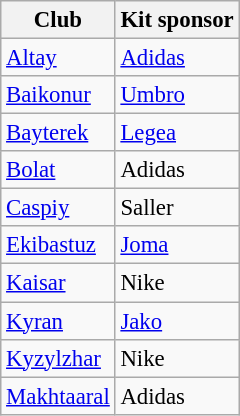<table class="wikitable" style="font-size:95%;">
<tr>
<th>Club</th>
<th>Kit sponsor</th>
</tr>
<tr>
<td><a href='#'>Altay</a></td>
<td><a href='#'>Adidas</a></td>
</tr>
<tr>
<td><a href='#'>Baikonur</a></td>
<td><a href='#'>Umbro</a></td>
</tr>
<tr>
<td><a href='#'>Bayterek</a></td>
<td><a href='#'>Legea</a></td>
</tr>
<tr>
<td><a href='#'>Bolat</a></td>
<td>Adidas</td>
</tr>
<tr>
<td><a href='#'>Caspiy</a></td>
<td>Saller</td>
</tr>
<tr>
<td><a href='#'>Ekibastuz</a></td>
<td><a href='#'>Joma</a></td>
</tr>
<tr>
<td><a href='#'>Kaisar</a></td>
<td>Nike</td>
</tr>
<tr>
<td><a href='#'>Kyran</a></td>
<td><a href='#'>Jako</a></td>
</tr>
<tr>
<td><a href='#'>Kyzylzhar</a></td>
<td>Nike</td>
</tr>
<tr>
<td><a href='#'>Makhtaaral</a></td>
<td>Adidas</td>
</tr>
</table>
